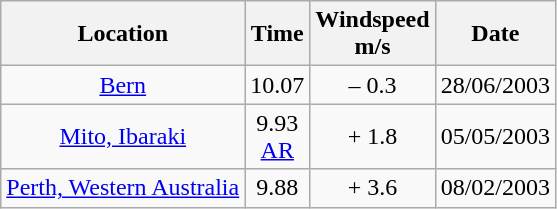<table class="wikitable" style= "text-align: center">
<tr>
<th>Location</th>
<th>Time</th>
<th>Windspeed<br>m/s</th>
<th>Date</th>
</tr>
<tr>
<td><a href='#'>Bern</a></td>
<td>10.07</td>
<td>– 0.3</td>
<td>28/06/2003</td>
</tr>
<tr>
<td><a href='#'>Mito, Ibaraki</a></td>
<td>9.93<br><a href='#'>AR</a></td>
<td>+ 1.8</td>
<td>05/05/2003</td>
</tr>
<tr>
<td><a href='#'>Perth, Western Australia</a></td>
<td>9.88</td>
<td>+ 3.6</td>
<td>08/02/2003</td>
</tr>
</table>
